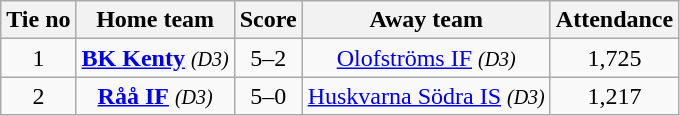<table class="wikitable" style="text-align:center">
<tr>
<th style= width="40px">Tie no</th>
<th style= width="150px">Home team</th>
<th style= width="60px">Score</th>
<th style= width="150px">Away team</th>
<th style= width="30px">Attendance</th>
</tr>
<tr>
<td>1</td>
<td><strong><a href='#'>BK Kenty</a></strong> <em><small>(D3)</small></em></td>
<td>5–2</td>
<td><a href='#'>Olofströms IF</a> <em><small>(D3)</small></em></td>
<td>1,725</td>
</tr>
<tr>
<td>2</td>
<td><strong><a href='#'>Råå IF</a></strong> <em><small>(D3)</small></em></td>
<td>5–0</td>
<td><a href='#'>Huskvarna Södra IS</a> <em><small>(D3)</small></em></td>
<td>1,217</td>
</tr>
</table>
